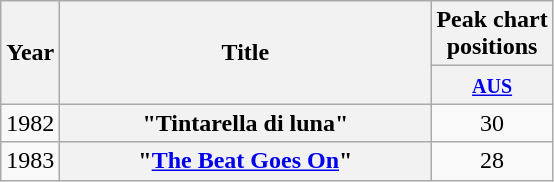<table class="wikitable plainrowheaders" style="text-align:center;" border="1">
<tr>
<th scope="col" rowspan="2">Year</th>
<th scope="col" rowspan="2" style="width:15em;">Title</th>
<th scope="col" colspan="1">Peak chart<br>positions</th>
</tr>
<tr>
<th scope="col" style="text-align:center;"><small><a href='#'>AUS</a></small><br></th>
</tr>
<tr>
<td>1982</td>
<th scope="row">"Tintarella di luna"</th>
<td style="text-align:center;">30</td>
</tr>
<tr>
<td>1983</td>
<th scope="row">"<a href='#'>The Beat Goes On</a>"</th>
<td style="text-align:center;">28</td>
</tr>
</table>
